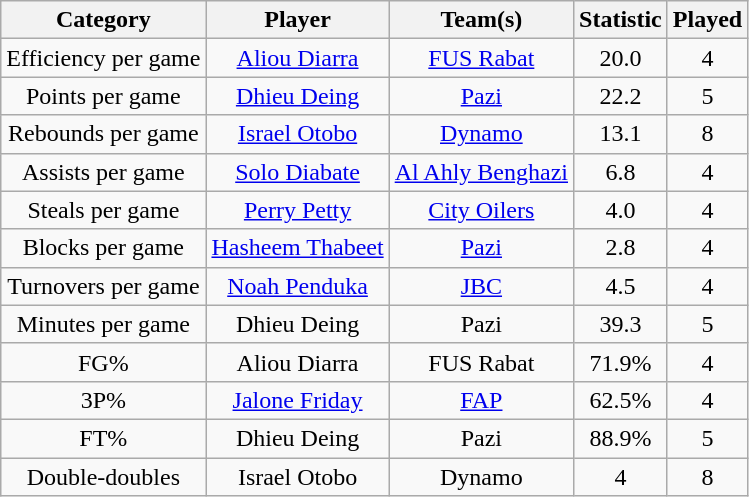<table class="wikitable" style="text-align:center">
<tr>
<th>Category</th>
<th>Player</th>
<th>Team(s)</th>
<th>Statistic</th>
<th>Played</th>
</tr>
<tr>
<td>Efficiency per game</td>
<td><a href='#'>Aliou Diarra</a></td>
<td><a href='#'>FUS Rabat</a></td>
<td>20.0</td>
<td>4</td>
</tr>
<tr>
<td>Points per game</td>
<td><a href='#'>Dhieu Deing</a></td>
<td><a href='#'>Pazi</a></td>
<td>22.2</td>
<td>5</td>
</tr>
<tr>
<td>Rebounds per game</td>
<td><a href='#'>Israel Otobo</a></td>
<td><a href='#'>Dynamo</a></td>
<td>13.1</td>
<td>8</td>
</tr>
<tr>
<td>Assists per game</td>
<td><a href='#'>Solo Diabate</a></td>
<td><a href='#'>Al Ahly Benghazi</a></td>
<td>6.8</td>
<td>4</td>
</tr>
<tr>
<td>Steals per game</td>
<td><a href='#'>Perry Petty</a></td>
<td><a href='#'>City Oilers</a></td>
<td>4.0</td>
<td>4</td>
</tr>
<tr>
<td>Blocks per game</td>
<td><a href='#'>Hasheem Thabeet</a></td>
<td><a href='#'>Pazi</a></td>
<td>2.8</td>
<td>4</td>
</tr>
<tr>
<td>Turnovers per game</td>
<td><a href='#'>Noah Penduka</a></td>
<td><a href='#'>JBC</a></td>
<td>4.5</td>
<td>4</td>
</tr>
<tr>
<td>Minutes per game</td>
<td>Dhieu Deing</td>
<td>Pazi</td>
<td>39.3</td>
<td>5</td>
</tr>
<tr>
<td>FG%</td>
<td>Aliou Diarra</td>
<td>FUS Rabat</td>
<td>71.9%</td>
<td>4</td>
</tr>
<tr>
<td>3P%</td>
<td><a href='#'>Jalone Friday</a></td>
<td><a href='#'>FAP</a></td>
<td>62.5%</td>
<td>4</td>
</tr>
<tr>
<td>FT%</td>
<td>Dhieu Deing</td>
<td>Pazi</td>
<td>88.9%</td>
<td>5</td>
</tr>
<tr>
<td>Double-doubles</td>
<td>Israel Otobo</td>
<td>Dynamo</td>
<td>4</td>
<td>8</td>
</tr>
</table>
